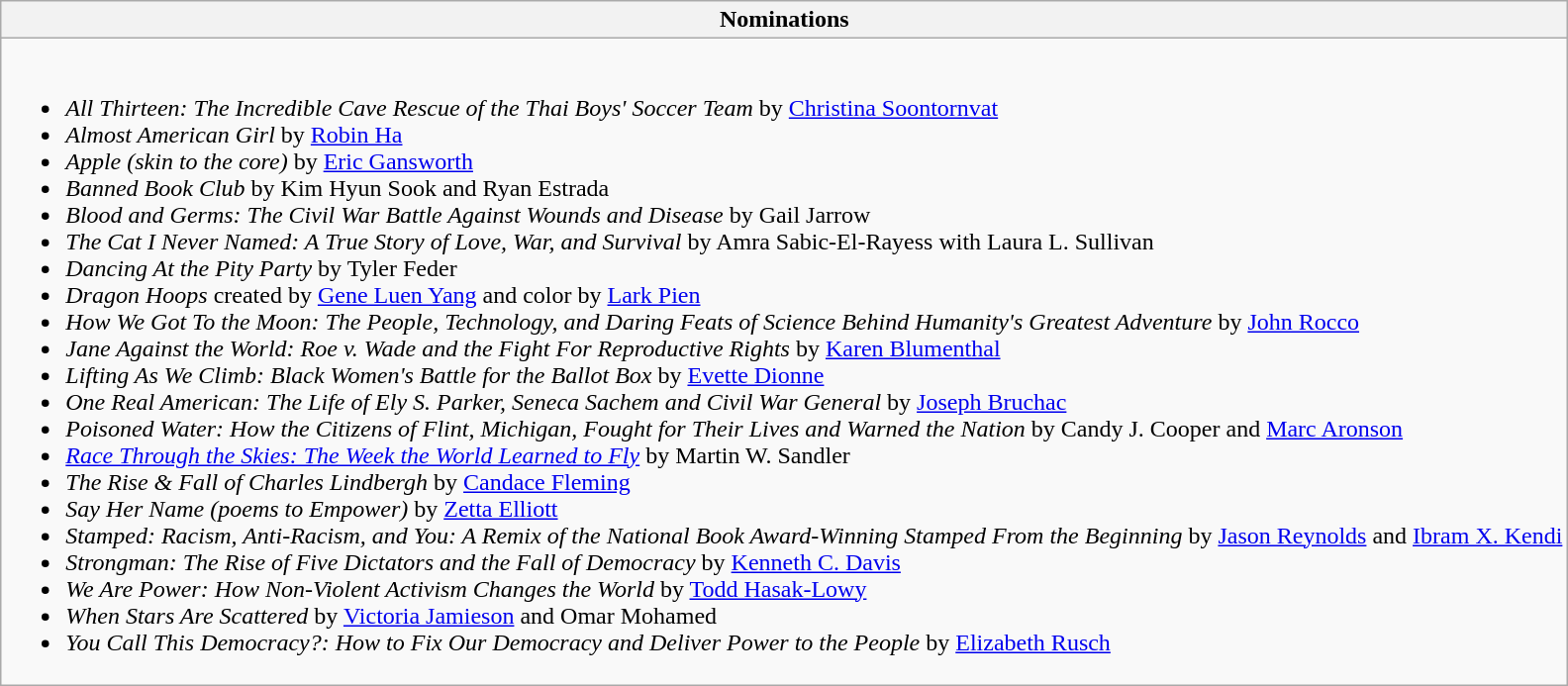<table class="wikitable mw-collapsible mw-collapsed">
<tr>
<th><strong>Nominations</strong> </th>
</tr>
<tr>
<td><br><ul><li><em>All Thirteen: The Incredible Cave Rescue of the Thai Boys' Soccer Team</em> by <a href='#'>Christina Soontornvat</a></li><li><em>Almost American Girl</em> by <a href='#'>Robin Ha</a></li><li><em>Apple (skin to the core)</em> by <a href='#'>Eric Gansworth</a></li><li><em>Banned Book Club</em> by Kim Hyun Sook and Ryan Estrada</li><li><em>Blood and Germs: The Civil War Battle Against Wounds and Disease</em> by Gail Jarrow</li><li><em>The Cat I Never Named: A True Story of Love, War, and Survival</em> by Amra Sabic-El-Rayess with Laura L. Sullivan</li><li><em>Dancing At the Pity Party</em> by Tyler Feder</li><li><em>Dragon Hoops</em> created by <a href='#'>Gene Luen Yang</a> and color by <a href='#'>Lark Pien</a></li><li><em>How We Got To the Moon: The People, Technology, and Daring Feats of Science Behind Humanity's Greatest Adventure</em> by <a href='#'>John Rocco</a></li><li><em>Jane Against the World: Roe v. Wade and the Fight For Reproductive Rights</em> by <a href='#'>Karen Blumenthal</a></li><li><em>Lifting As We Climb: Black Women's Battle for the Ballot Box</em> by <a href='#'>Evette Dionne</a></li><li><em>One Real American: The Life of Ely S. Parker, Seneca Sachem and Civil War General</em> by <a href='#'>Joseph Bruchac</a></li><li><em>Poisoned Water: How the Citizens of Flint, Michigan, Fought for Their Lives and Warned the Nation</em> by Candy J. Cooper and <a href='#'>Marc Aronson</a></li><li><em><a href='#'>Race Through the Skies: The Week the World Learned to Fly</a></em> by Martin W. Sandler</li><li><em>The Rise & Fall of Charles Lindbergh</em> by <a href='#'>Candace Fleming</a></li><li><em>Say Her Name (poems to Empower)</em> by <a href='#'>Zetta Elliott</a></li><li><em>Stamped: Racism, Anti-Racism, and You: A Remix of the National Book Award-Winning Stamped From the Beginning</em> by <a href='#'>Jason Reynolds</a> and <a href='#'>Ibram X. Kendi</a></li><li><em>Strongman: The Rise of Five Dictators and the Fall of Democracy</em> by <a href='#'>Kenneth C. Davis</a></li><li><em>We Are Power: How Non-Violent Activism Changes the World</em> by <a href='#'>Todd Hasak-Lowy</a></li><li><em>When Stars Are Scattered</em> by <a href='#'>Victoria Jamieson</a> and Omar Mohamed</li><li><em>You Call This Democracy?: How to Fix Our Democracy and Deliver Power to the People</em> by <a href='#'>Elizabeth Rusch</a></li></ul></td>
</tr>
</table>
